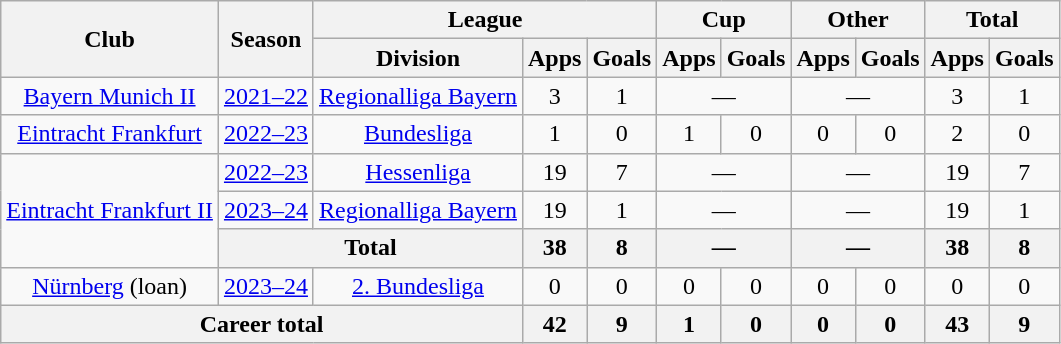<table class=wikitable style="text-align: center;">
<tr>
<th rowspan=2>Club</th>
<th rowspan=2>Season</th>
<th colspan=3>League</th>
<th colspan=2>Cup</th>
<th colspan=2>Other</th>
<th colspan=2>Total</th>
</tr>
<tr>
<th>Division</th>
<th>Apps</th>
<th>Goals</th>
<th>Apps</th>
<th>Goals</th>
<th>Apps</th>
<th>Goals</th>
<th>Apps</th>
<th>Goals</th>
</tr>
<tr>
<td><a href='#'>Bayern Munich II</a></td>
<td><a href='#'>2021–22</a></td>
<td><a href='#'>Regionalliga Bayern</a></td>
<td>3</td>
<td>1</td>
<td colspan="2">—</td>
<td colspan="2">—</td>
<td>3</td>
<td>1</td>
</tr>
<tr>
<td><a href='#'>Eintracht Frankfurt</a></td>
<td><a href='#'>2022–23</a></td>
<td><a href='#'>Bundesliga</a></td>
<td>1</td>
<td>0</td>
<td>1</td>
<td>0</td>
<td>0</td>
<td>0</td>
<td>2</td>
<td>0</td>
</tr>
<tr>
<td rowspan="3"><a href='#'>Eintracht Frankfurt II</a></td>
<td><a href='#'>2022–23</a></td>
<td><a href='#'>Hessenliga</a></td>
<td>19</td>
<td>7</td>
<td colspan="2">—</td>
<td colspan="2">—</td>
<td>19</td>
<td>7</td>
</tr>
<tr>
<td><a href='#'>2023–24</a></td>
<td><a href='#'>Regionalliga Bayern</a></td>
<td>19</td>
<td>1</td>
<td colspan="2">—</td>
<td colspan="2">—</td>
<td>19</td>
<td>1</td>
</tr>
<tr>
<th colspan="2">Total</th>
<th>38</th>
<th>8</th>
<th colspan="2">—</th>
<th colspan="2">—</th>
<th>38</th>
<th>8</th>
</tr>
<tr>
<td><a href='#'>Nürnberg</a> (loan)</td>
<td><a href='#'>2023–24</a></td>
<td><a href='#'>2. Bundesliga</a></td>
<td>0</td>
<td>0</td>
<td>0</td>
<td>0</td>
<td>0</td>
<td>0</td>
<td>0</td>
<td>0</td>
</tr>
<tr>
<th colspan="3">Career total</th>
<th>42</th>
<th>9</th>
<th>1</th>
<th>0</th>
<th>0</th>
<th>0</th>
<th>43</th>
<th>9</th>
</tr>
</table>
